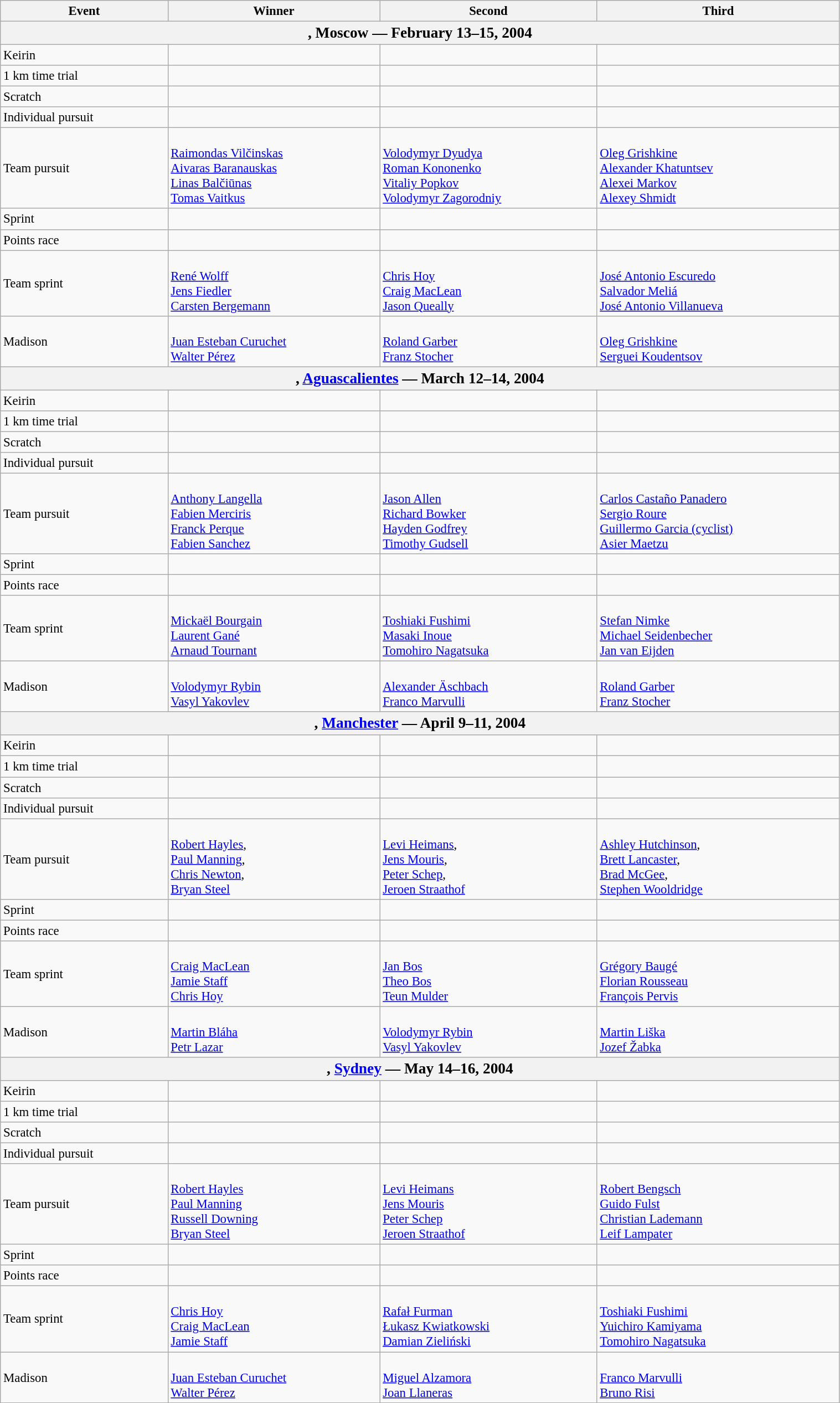<table class=wikitable style="font-size:95%" width="80%">
<tr>
<th>Event</th>
<th>Winner</th>
<th>Second</th>
<th>Third</th>
</tr>
<tr>
<th colspan=4><big>, Moscow — February 13–15, 2004</big></th>
</tr>
<tr>
<td>Keirin</td>
<td></td>
<td></td>
<td></td>
</tr>
<tr>
<td>1 km time trial</td>
<td></td>
<td></td>
<td></td>
</tr>
<tr>
<td>Scratch</td>
<td></td>
<td></td>
<td></td>
</tr>
<tr>
<td>Individual pursuit</td>
<td></td>
<td></td>
<td></td>
</tr>
<tr>
<td>Team pursuit</td>
<td><br> <a href='#'>Raimondas Vilčinskas</a><br> <a href='#'>Aivaras Baranauskas</a><br> <a href='#'>Linas Balčiūnas</a><br> <a href='#'>Tomas Vaitkus</a></td>
<td><br> <a href='#'>Volodymyr Dyudya</a><br> <a href='#'>Roman Kononenko</a><br> <a href='#'>Vitaliy Popkov</a><br> <a href='#'>Volodymyr Zagorodniy</a></td>
<td><br> <a href='#'>Oleg Grishkine</a><br> <a href='#'>Alexander Khatuntsev</a><br> <a href='#'>Alexei Markov</a><br> <a href='#'>Alexey Shmidt</a></td>
</tr>
<tr>
<td>Sprint</td>
<td></td>
<td></td>
<td></td>
</tr>
<tr>
<td>Points race</td>
<td></td>
<td></td>
<td></td>
</tr>
<tr>
<td>Team sprint</td>
<td><br> <a href='#'>René Wolff</a><br> <a href='#'>Jens Fiedler</a> <br> <a href='#'>Carsten Bergemann</a></td>
<td><br> <a href='#'>Chris Hoy</a><br> <a href='#'>Craig MacLean</a><br> <a href='#'>Jason Queally</a></td>
<td><br> <a href='#'>José Antonio Escuredo</a><br> <a href='#'>Salvador Meliá</a><br> <a href='#'>José Antonio Villanueva</a></td>
</tr>
<tr>
<td>Madison</td>
<td><br> <a href='#'>Juan Esteban Curuchet</a><br> <a href='#'>Walter Pérez</a></td>
<td><br> <a href='#'>Roland Garber</a><br> <a href='#'>Franz Stocher</a></td>
<td><br> <a href='#'>Oleg Grishkine</a><br> <a href='#'>Serguei Koudentsov</a></td>
</tr>
<tr>
<th colspan=4><big>, <a href='#'>Aguascalientes</a> — March 12–14, 2004</big></th>
</tr>
<tr>
<td>Keirin</td>
<td></td>
<td></td>
<td></td>
</tr>
<tr>
<td>1 km time trial</td>
<td></td>
<td></td>
<td></td>
</tr>
<tr>
<td>Scratch</td>
<td></td>
<td></td>
<td></td>
</tr>
<tr>
<td>Individual pursuit</td>
<td></td>
<td></td>
<td></td>
</tr>
<tr>
<td>Team pursuit</td>
<td><br> <a href='#'>Anthony Langella</a><br> <a href='#'>Fabien Merciris</a><br> <a href='#'>Franck Perque</a><br> <a href='#'>Fabien Sanchez</a></td>
<td><br> <a href='#'>Jason Allen</a><br> <a href='#'>Richard Bowker</a><br> <a href='#'>Hayden Godfrey</a><br> <a href='#'>Timothy Gudsell</a></td>
<td><br> <a href='#'>Carlos Castaño Panadero</a><br> <a href='#'>Sergio Roure</a><br> <a href='#'>Guillermo Garcia (cyclist)</a><br> <a href='#'>Asier Maetzu</a></td>
</tr>
<tr>
<td>Sprint</td>
<td></td>
<td></td>
<td></td>
</tr>
<tr>
<td>Points race</td>
<td></td>
<td></td>
<td></td>
</tr>
<tr>
<td>Team sprint</td>
<td><br> <a href='#'>Mickaël Bourgain</a><br> <a href='#'>Laurent Gané</a><br> <a href='#'>Arnaud Tournant</a></td>
<td><br> <a href='#'>Toshiaki Fushimi</a><br> <a href='#'>Masaki Inoue</a><br> <a href='#'>Tomohiro Nagatsuka</a></td>
<td><br> <a href='#'>Stefan Nimke</a><br> <a href='#'>Michael Seidenbecher</a><br> <a href='#'>Jan van Eijden</a></td>
</tr>
<tr>
<td>Madison</td>
<td><br> <a href='#'>Volodymyr Rybin</a><br> <a href='#'>Vasyl Yakovlev</a></td>
<td><br> <a href='#'>Alexander Äschbach</a><br> <a href='#'>Franco Marvulli</a></td>
<td><br> <a href='#'>Roland Garber</a><br> <a href='#'>Franz Stocher</a></td>
</tr>
<tr>
<th colspan=4><big>, <a href='#'>Manchester</a> — April 9–11, 2004</big></th>
</tr>
<tr>
<td>Keirin</td>
<td></td>
<td></td>
<td></td>
</tr>
<tr>
<td>1 km time trial</td>
<td></td>
<td></td>
<td></td>
</tr>
<tr>
<td>Scratch</td>
<td></td>
<td></td>
<td></td>
</tr>
<tr>
<td>Individual pursuit</td>
<td></td>
<td></td>
<td></td>
</tr>
<tr>
<td>Team pursuit</td>
<td><br><a href='#'>Robert Hayles</a>,<br><a href='#'>Paul Manning</a>,<br><a href='#'>Chris Newton</a>,<br><a href='#'>Bryan Steel</a></td>
<td><br><a href='#'>Levi Heimans</a>,<br><a href='#'>Jens Mouris</a>,<br><a href='#'>Peter Schep</a>,<br><a href='#'>Jeroen Straathof</a></td>
<td><br><a href='#'>Ashley Hutchinson</a>,<br><a href='#'>Brett Lancaster</a>,<br><a href='#'>Brad McGee</a>,<br><a href='#'>Stephen Wooldridge</a></td>
</tr>
<tr>
<td>Sprint</td>
<td></td>
<td></td>
<td></td>
</tr>
<tr>
<td>Points race</td>
<td></td>
<td></td>
<td></td>
</tr>
<tr>
<td>Team sprint</td>
<td><br><a href='#'>Craig MacLean</a><br><a href='#'>Jamie Staff</a><br><a href='#'>Chris Hoy</a></td>
<td><br><a href='#'>Jan Bos</a><br><a href='#'>Theo Bos</a><br><a href='#'>Teun Mulder</a></td>
<td><br><a href='#'>Grégory Baugé</a><br><a href='#'>Florian Rousseau</a><br><a href='#'>François Pervis</a></td>
</tr>
<tr>
<td>Madison</td>
<td><br><a href='#'>Martin Bláha</a><br><a href='#'>Petr Lazar</a></td>
<td><br><a href='#'>Volodymyr Rybin</a><br><a href='#'>Vasyl Yakovlev</a></td>
<td><br><a href='#'>Martin Liška</a><br><a href='#'>Jozef Žabka</a></td>
</tr>
<tr>
<th colspan=4><big>, <a href='#'>Sydney</a> — May 14–16, 2004</big></th>
</tr>
<tr>
<td>Keirin</td>
<td></td>
<td></td>
<td></td>
</tr>
<tr>
<td>1 km time trial</td>
<td></td>
<td></td>
<td></td>
</tr>
<tr>
<td>Scratch</td>
<td></td>
<td></td>
<td></td>
</tr>
<tr>
<td>Individual pursuit</td>
<td></td>
<td></td>
<td></td>
</tr>
<tr>
<td>Team pursuit</td>
<td><br><a href='#'>Robert Hayles</a><br><a href='#'>Paul Manning</a><br><a href='#'>Russell Downing</a><br><a href='#'>Bryan Steel</a></td>
<td><br><a href='#'>Levi Heimans</a><br><a href='#'>Jens Mouris</a><br><a href='#'>Peter Schep</a><br><a href='#'>Jeroen Straathof</a></td>
<td><br><a href='#'>Robert Bengsch</a><br><a href='#'>Guido Fulst</a><br><a href='#'>Christian Lademann</a><br><a href='#'>Leif Lampater</a></td>
</tr>
<tr>
<td>Sprint</td>
<td></td>
<td></td>
<td></td>
</tr>
<tr>
<td>Points race</td>
<td></td>
<td></td>
<td></td>
</tr>
<tr>
<td>Team sprint</td>
<td><br><a href='#'>Chris Hoy</a><br><a href='#'>Craig MacLean</a><br><a href='#'>Jamie Staff</a></td>
<td><br><a href='#'>Rafał Furman</a><br><a href='#'>Łukasz Kwiatkowski</a><br><a href='#'>Damian Zieliński</a></td>
<td><br><a href='#'>Toshiaki Fushimi</a><br><a href='#'>Yuichiro Kamiyama</a><br><a href='#'>Tomohiro Nagatsuka</a></td>
</tr>
<tr>
<td>Madison</td>
<td><br><a href='#'>Juan Esteban Curuchet</a><br><a href='#'>Walter Pérez</a></td>
<td><br><a href='#'>Miguel Alzamora</a><br><a href='#'>Joan Llaneras</a></td>
<td><br><a href='#'>Franco Marvulli</a><br><a href='#'>Bruno Risi</a></td>
</tr>
</table>
